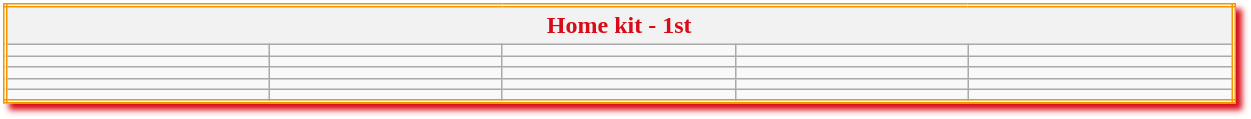<table class="wikitable mw-collapsible mw-collapsed" style="width:65%; border:double #F39700; box-shadow: 4px 4px 4px #D70C18;">
<tr style="color:#D70C18; font-weight:bold;">
<th colspan="5">Home kit - 1st</th>
</tr>
<tr>
<td></td>
<td></td>
<td></td>
<td></td>
<td></td>
</tr>
<tr>
<td></td>
<td></td>
<td></td>
<td></td>
<td></td>
</tr>
<tr>
<td></td>
<td></td>
<td></td>
<td></td>
<td></td>
</tr>
<tr>
<td></td>
<td></td>
<td></td>
<td></td>
<td></td>
</tr>
<tr>
<td></td>
<td></td>
<td></td>
<td></td>
<td></td>
</tr>
</table>
